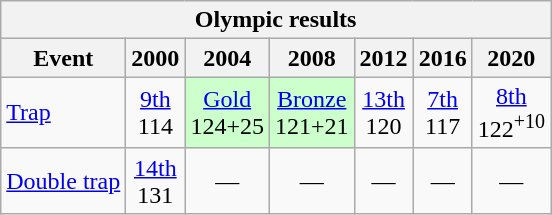<table class="wikitable" style="text-align: center">
<tr>
<th colspan=7>Olympic results</th>
</tr>
<tr>
<th>Event</th>
<th>2000</th>
<th>2004</th>
<th>2008</th>
<th>2012</th>
<th>2016</th>
<th>2020</th>
</tr>
<tr>
<td align=left><a href='#'>Trap</a></td>
<td><a href='#'>9th</a><br>114</td>
<td style="background: #ccffcc"> <a href='#'>Gold</a><br>124+25</td>
<td style="background: #ccffcc"> <a href='#'>Bronze</a><br>121+21</td>
<td><a href='#'>13th</a><br>120</td>
<td><a href='#'>7th</a><br>117</td>
<td><a href='#'>8th</a><br>122<sup>+10</sup></td>
</tr>
<tr>
<td align=left><a href='#'>Double trap</a></td>
<td><a href='#'>14th</a><br>131</td>
<td>—</td>
<td>—</td>
<td>—</td>
<td>—</td>
<td>—</td>
</tr>
</table>
